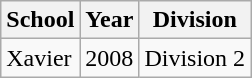<table class="wikitable">
<tr>
<th>School</th>
<th>Year</th>
<th>Division</th>
</tr>
<tr>
<td>Xavier</td>
<td>2008</td>
<td>Division 2</td>
</tr>
</table>
